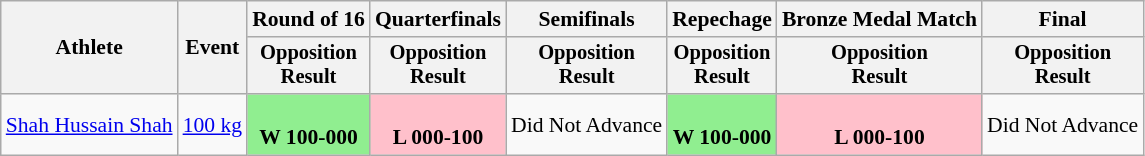<table class=wikitable style="text-align:center; font-size:90%">
<tr>
<th rowspan="2">Athlete</th>
<th rowspan="2">Event</th>
<th>Round of 16</th>
<th>Quarterfinals</th>
<th>Semifinals</th>
<th>Repechage</th>
<th>Bronze Medal Match</th>
<th>Final</th>
</tr>
<tr style="font-size:95%">
<th>Opposition<br>Result</th>
<th>Opposition<br>Result</th>
<th>Opposition<br>Result</th>
<th>Opposition<br>Result</th>
<th>Opposition<br>Result</th>
<th>Opposition<br>Result</th>
</tr>
<tr>
<td><a href='#'>Shah Hussain Shah</a></td>
<td><a href='#'>100 kg</a></td>
<td style="text-align:center; background:lightgreen;"><br><strong>W 100-000</strong></td>
<td style="text-align:center; background:pink;"><br><strong>L 000-100</strong></td>
<td>Did Not Advance</td>
<td style="text-align:center; background:lightgreen;"><br><strong>W 100-000</strong></td>
<td style="text-align:center; background:pink;"><br><strong>L 000-100</strong></td>
<td>Did Not Advance</td>
</tr>
</table>
